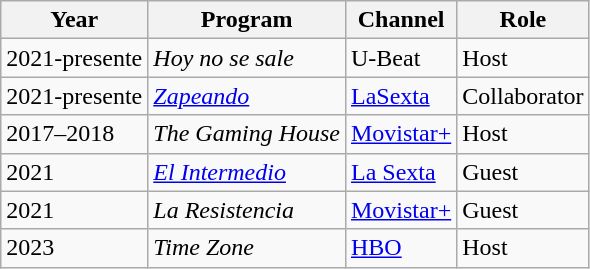<table class="wikitable">
<tr>
<th>Year</th>
<th>Program</th>
<th>Channel</th>
<th>Role</th>
</tr>
<tr>
<td>2021-presente</td>
<td><em>Hoy no se sale</em></td>
<td>U-Beat</td>
<td>Host</td>
</tr>
<tr>
<td>2021-presente</td>
<td><em><a href='#'>Zapeando</a></em></td>
<td><a href='#'>LaSexta</a></td>
<td>Collaborator</td>
</tr>
<tr>
<td>2017–2018</td>
<td><em>The Gaming House</em></td>
<td><a href='#'>Movistar+</a></td>
<td>Host</td>
</tr>
<tr>
<td>2021</td>
<td><em><a href='#'>El Intermedio</a></em></td>
<td><a href='#'>La Sexta</a></td>
<td>Guest</td>
</tr>
<tr>
<td>2021</td>
<td><em>La Resistencia</em></td>
<td><a href='#'>Movistar+</a></td>
<td>Guest</td>
</tr>
<tr>
<td>2023</td>
<td><em>Time Zone</em></td>
<td><a href='#'>HBO</a></td>
<td>Host</td>
</tr>
</table>
